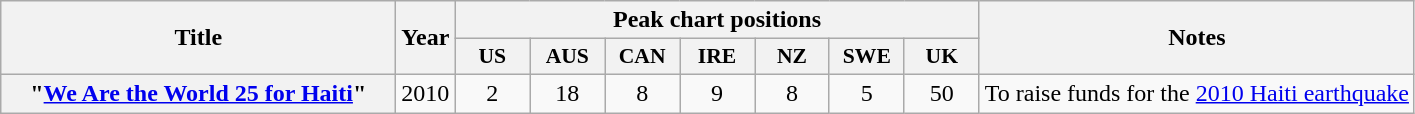<table class="wikitable plainrowheaders" style="text-align:center;">
<tr>
<th scope="col" rowspan="2" style="width:16em;">Title</th>
<th scope="col" rowspan="2">Year</th>
<th scope="col" colspan="7">Peak chart positions</th>
<th scope="col" rowspan="2">Notes</th>
</tr>
<tr>
<th scope="col" style="width:3em;font-size:90%;">US<br></th>
<th scope="col" style="width:3em;font-size:90%;">AUS<br></th>
<th scope="col" style="width:3em;font-size:90%;">CAN<br></th>
<th scope="col" style="width:3em;font-size:90%;">IRE<br></th>
<th scope="col" style="width:3em;font-size:90%;">NZ<br></th>
<th scope="col" style="width:3em;font-size:90%;">SWE<br></th>
<th scope="col" style="width:3em;font-size:90%;">UK<br></th>
</tr>
<tr>
<th scope="row">"<a href='#'>We Are the World 25 for Haiti</a>"<br></th>
<td>2010</td>
<td>2</td>
<td>18</td>
<td>8</td>
<td>9</td>
<td>8</td>
<td>5</td>
<td>50</td>
<td>To raise funds for the <a href='#'>2010 Haiti earthquake</a></td>
</tr>
</table>
